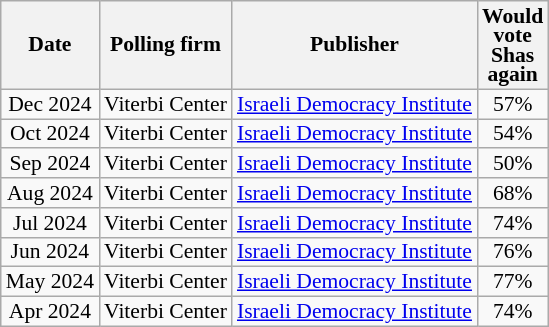<table class="wikitable sortable" style="text-align:center; font-size:90%; line-height:13px">
<tr>
<th>Date</th>
<th>Polling firm</th>
<th>Publisher</th>
<th>Would<br>vote<br>Shas<br>again</th>
</tr>
<tr>
<td data-sort-value=2024-12>Dec 2024</td>
<td>Viterbi Center</td>
<td><a href='#'>Israeli Democracy Institute</a></td>
<td>57%</td>
</tr>
<tr>
<td data-sort-value=2024-10>Oct 2024</td>
<td>Viterbi Center</td>
<td><a href='#'>Israeli Democracy Institute</a></td>
<td>54%</td>
</tr>
<tr>
<td data-sort-value=2024-09>Sep 2024</td>
<td>Viterbi Center</td>
<td><a href='#'>Israeli Democracy Institute</a></td>
<td>50%</td>
</tr>
<tr>
<td data-sort-value=2024-08>Aug 2024</td>
<td>Viterbi Center</td>
<td><a href='#'>Israeli Democracy Institute</a></td>
<td>68%</td>
</tr>
<tr>
<td data-sort-value=2024-07>Jul 2024</td>
<td>Viterbi Center</td>
<td><a href='#'>Israeli Democracy Institute</a></td>
<td>74%</td>
</tr>
<tr>
<td data-sort-value=2024-06>Jun 2024</td>
<td>Viterbi Center</td>
<td><a href='#'>Israeli Democracy Institute</a></td>
<td>76%</td>
</tr>
<tr>
<td data-sort-value=2024-05>May 2024</td>
<td>Viterbi Center</td>
<td><a href='#'>Israeli Democracy Institute</a></td>
<td>77%</td>
</tr>
<tr>
<td data-sort-value=2024-04>Apr 2024</td>
<td>Viterbi Center</td>
<td><a href='#'>Israeli Democracy Institute</a></td>
<td>74%</td>
</tr>
</table>
